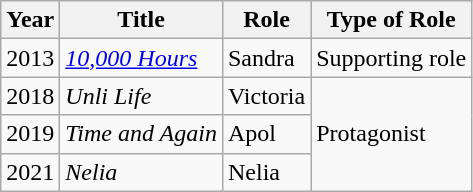<table class="wikitable sortable">
<tr>
<th>Year</th>
<th>Title</th>
<th>Role</th>
<th>Type of Role</th>
</tr>
<tr>
<td>2013</td>
<td><em><a href='#'>10,000 Hours</a></em></td>
<td>Sandra</td>
<td>Supporting role</td>
</tr>
<tr>
<td>2018</td>
<td><em>Unli Life</em></td>
<td>Victoria</td>
<td rowspan="3">Protagonist</td>
</tr>
<tr>
<td>2019</td>
<td><em>Time and Again</em></td>
<td>Apol</td>
</tr>
<tr>
<td>2021</td>
<td><em>Nelia</em></td>
<td>Nelia</td>
</tr>
</table>
